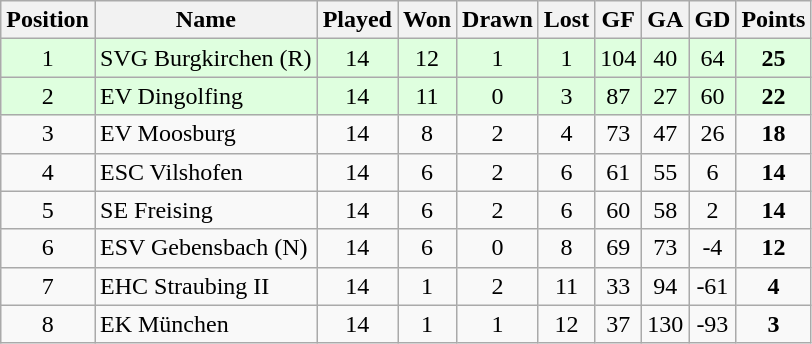<table class="wikitable">
<tr align="center">
<th>Position</th>
<th>Name</th>
<th>Played</th>
<th>Won</th>
<th>Drawn</th>
<th>Lost</th>
<th>GF</th>
<th>GA</th>
<th>GD</th>
<th>Points</th>
</tr>
<tr align="center" bgcolor="#dfffdf">
<td>1</td>
<td align="left">SVG Burgkirchen (R)</td>
<td>14</td>
<td>12</td>
<td>1</td>
<td>1</td>
<td>104</td>
<td>40</td>
<td>64</td>
<td><strong>25</strong></td>
</tr>
<tr align="center" bgcolor="#dfffdf">
<td>2</td>
<td align="left">EV Dingolfing</td>
<td>14</td>
<td>11</td>
<td>0</td>
<td>3</td>
<td>87</td>
<td>27</td>
<td>60</td>
<td><strong>22</strong></td>
</tr>
<tr align="center">
<td>3</td>
<td align="left">EV Moosburg</td>
<td>14</td>
<td>8</td>
<td>2</td>
<td>4</td>
<td>73</td>
<td>47</td>
<td>26</td>
<td><strong>18</strong></td>
</tr>
<tr align="center">
<td>4</td>
<td align="left">ESC Vilshofen</td>
<td>14</td>
<td>6</td>
<td>2</td>
<td>6</td>
<td>61</td>
<td>55</td>
<td>6</td>
<td><strong>14</strong></td>
</tr>
<tr align="center">
<td>5</td>
<td align="left">SE Freising</td>
<td>14</td>
<td>6</td>
<td>2</td>
<td>6</td>
<td>60</td>
<td>58</td>
<td>2</td>
<td><strong>14</strong></td>
</tr>
<tr align="center">
<td>6</td>
<td align="left">ESV Gebensbach (N)</td>
<td>14</td>
<td>6</td>
<td>0</td>
<td>8</td>
<td>69</td>
<td>73</td>
<td>-4</td>
<td><strong>12</strong></td>
</tr>
<tr align="center">
<td>7</td>
<td align="left">EHC Straubing II</td>
<td>14</td>
<td>1</td>
<td>2</td>
<td>11</td>
<td>33</td>
<td>94</td>
<td>-61</td>
<td><strong>4</strong></td>
</tr>
<tr align="center">
<td>8</td>
<td align="left">EK München</td>
<td>14</td>
<td>1</td>
<td>1</td>
<td>12</td>
<td>37</td>
<td>130</td>
<td>-93</td>
<td><strong>3</strong></td>
</tr>
</table>
